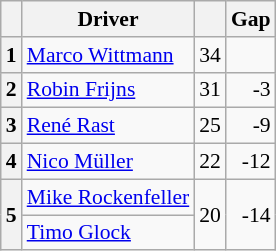<table class="wikitable" style="font-size: 90%;">
<tr>
<th></th>
<th>Driver</th>
<th></th>
<th>Gap</th>
</tr>
<tr>
<th>1</th>
<td> <a href='#'>Marco Wittmann</a></td>
<td align="right">34</td>
<td align="right"></td>
</tr>
<tr>
<th>2</th>
<td> <a href='#'>Robin Frijns</a></td>
<td align="right">31</td>
<td align="right">-3</td>
</tr>
<tr>
<th>3</th>
<td> <a href='#'>René Rast</a></td>
<td align="right">25</td>
<td align="right">-9</td>
</tr>
<tr>
<th>4</th>
<td> <a href='#'>Nico Müller</a></td>
<td align="right">22</td>
<td align="right">-12</td>
</tr>
<tr>
<th rowspan=2>5</th>
<td> <a href='#'>Mike Rockenfeller</a></td>
<td rowspan=2 align="right">20</td>
<td rowspan=2 align="right">-14</td>
</tr>
<tr>
<td> <a href='#'>Timo Glock</a></td>
</tr>
</table>
